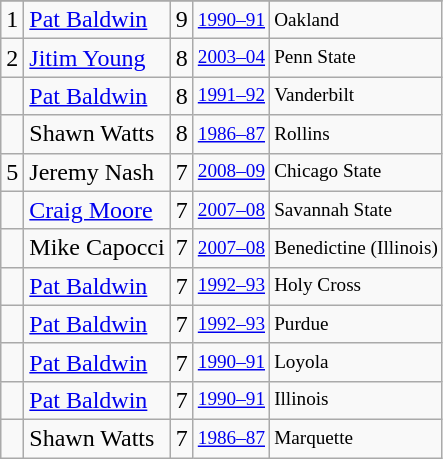<table class="wikitable">
<tr>
</tr>
<tr>
<td>1</td>
<td><a href='#'>Pat Baldwin</a></td>
<td>9</td>
<td style="font-size:80%;"><a href='#'>1990–91</a></td>
<td style="font-size:80%;">Oakland</td>
</tr>
<tr>
<td>2</td>
<td><a href='#'>Jitim Young</a></td>
<td>8</td>
<td style="font-size:80%;"><a href='#'>2003–04</a></td>
<td style="font-size:80%;">Penn State</td>
</tr>
<tr>
<td></td>
<td><a href='#'>Pat Baldwin</a></td>
<td>8</td>
<td style="font-size:80%;"><a href='#'>1991–92</a></td>
<td style="font-size:80%;">Vanderbilt</td>
</tr>
<tr>
<td></td>
<td>Shawn Watts</td>
<td>8</td>
<td style="font-size:80%;"><a href='#'>1986–87</a></td>
<td style="font-size:80%;">Rollins</td>
</tr>
<tr>
<td>5</td>
<td>Jeremy Nash</td>
<td>7</td>
<td style="font-size:80%;"><a href='#'>2008–09</a></td>
<td style="font-size:80%;">Chicago State</td>
</tr>
<tr>
<td></td>
<td><a href='#'>Craig Moore</a></td>
<td>7</td>
<td style="font-size:80%;"><a href='#'>2007–08</a></td>
<td style="font-size:80%;">Savannah State</td>
</tr>
<tr>
<td></td>
<td>Mike Capocci</td>
<td>7</td>
<td style="font-size:80%;"><a href='#'>2007–08</a></td>
<td style="font-size:80%;">Benedictine (Illinois)</td>
</tr>
<tr>
<td></td>
<td><a href='#'>Pat Baldwin</a></td>
<td>7</td>
<td style="font-size:80%;"><a href='#'>1992–93</a></td>
<td style="font-size:80%;">Holy Cross</td>
</tr>
<tr>
<td></td>
<td><a href='#'>Pat Baldwin</a></td>
<td>7</td>
<td style="font-size:80%;"><a href='#'>1992–93</a></td>
<td style="font-size:80%;">Purdue</td>
</tr>
<tr>
<td></td>
<td><a href='#'>Pat Baldwin</a></td>
<td>7</td>
<td style="font-size:80%;"><a href='#'>1990–91</a></td>
<td style="font-size:80%;">Loyola</td>
</tr>
<tr>
<td></td>
<td><a href='#'>Pat Baldwin</a></td>
<td>7</td>
<td style="font-size:80%;"><a href='#'>1990–91</a></td>
<td style="font-size:80%;">Illinois</td>
</tr>
<tr>
<td></td>
<td>Shawn Watts</td>
<td>7</td>
<td style="font-size:80%;"><a href='#'>1986–87</a></td>
<td style="font-size:80%;">Marquette</td>
</tr>
</table>
